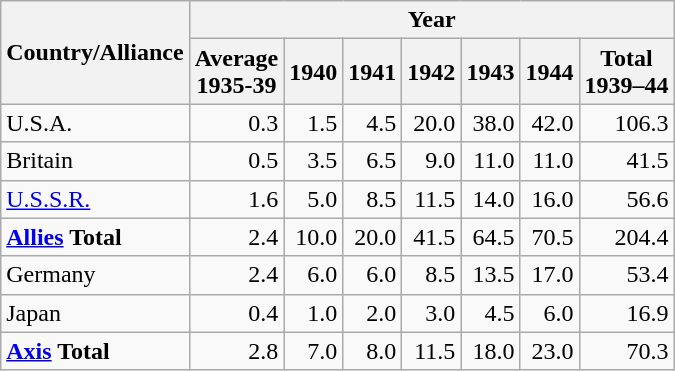<table class="wikitable">
<tr>
<th rowspan="2">Country/Alliance</th>
<th colspan="7">Year</th>
</tr>
<tr>
<th>Average<br>1935-39</th>
<th>1940</th>
<th>1941</th>
<th>1942</th>
<th>1943</th>
<th>1944</th>
<th>Total<br>1939–44</th>
</tr>
<tr style="text-align:right">
<td align="left">U.S.A.</td>
<td>0.3</td>
<td>1.5</td>
<td>4.5</td>
<td>20.0</td>
<td>38.0</td>
<td>42.0</td>
<td>106.3</td>
</tr>
<tr style="text-align:right">
<td align="left">Britain</td>
<td>0.5</td>
<td>3.5</td>
<td>6.5</td>
<td>9.0</td>
<td>11.0</td>
<td>11.0</td>
<td>41.5</td>
</tr>
<tr style="text-align:right">
<td align="left"><a href='#'>U.S.S.R.</a></td>
<td>1.6</td>
<td>5.0</td>
<td>8.5</td>
<td>11.5</td>
<td>14.0</td>
<td>16.0</td>
<td>56.6</td>
</tr>
<tr style="text-align:right">
<td align="left"><strong><a href='#'>Allies</a> Total</strong></td>
<td>2.4</td>
<td>10.0</td>
<td>20.0</td>
<td>41.5</td>
<td>64.5</td>
<td>70.5</td>
<td>204.4</td>
</tr>
<tr style="text-align:right">
<td align="left">Germany</td>
<td>2.4</td>
<td>6.0</td>
<td>6.0</td>
<td>8.5</td>
<td>13.5</td>
<td>17.0</td>
<td>53.4</td>
</tr>
<tr style="text-align:right">
<td align="left">Japan</td>
<td>0.4</td>
<td>1.0</td>
<td>2.0</td>
<td>3.0</td>
<td>4.5</td>
<td>6.0</td>
<td>16.9</td>
</tr>
<tr style="text-align:right">
<td align="left"><strong><a href='#'>Axis</a> Total</strong></td>
<td>2.8</td>
<td>7.0</td>
<td>8.0</td>
<td>11.5</td>
<td>18.0</td>
<td>23.0</td>
<td>70.3</td>
</tr>
</table>
